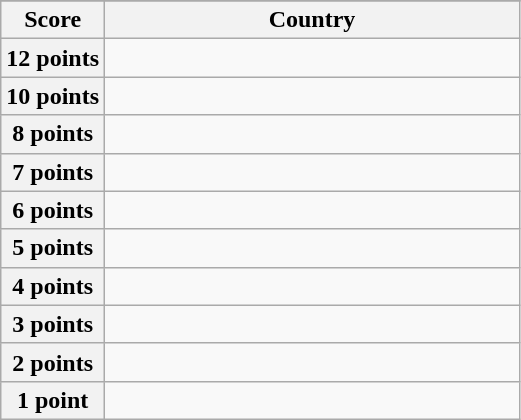<table class="wikitable">
<tr>
</tr>
<tr>
<th scope="col" width="20%">Score</th>
<th scope="col">Country</th>
</tr>
<tr>
<th scope="row">12 points</th>
<td></td>
</tr>
<tr>
<th scope="row">10 points</th>
<td></td>
</tr>
<tr>
<th scope="row">8 points</th>
<td></td>
</tr>
<tr>
<th scope="row">7 points</th>
<td></td>
</tr>
<tr>
<th scope="row">6 points</th>
<td></td>
</tr>
<tr>
<th scope="row">5 points</th>
<td></td>
</tr>
<tr>
<th scope="row">4 points</th>
<td></td>
</tr>
<tr>
<th scope="row">3 points</th>
<td></td>
</tr>
<tr>
<th scope="row">2 points</th>
<td></td>
</tr>
<tr>
<th scope="row">1 point</th>
<td></td>
</tr>
</table>
